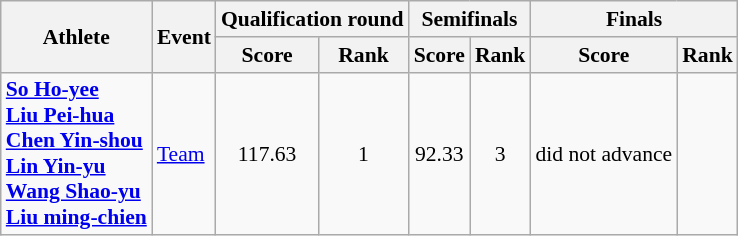<table class="wikitable" style="font-size:90%; text-align:center">
<tr>
<th rowspan="2">Athlete</th>
<th rowspan="2">Event</th>
<th colspan="2">Qualification round</th>
<th colspan="2">Semifinals</th>
<th colspan="2">Finals</th>
</tr>
<tr>
<th>Score</th>
<th>Rank</th>
<th>Score</th>
<th>Rank</th>
<th>Score</th>
<th>Rank</th>
</tr>
<tr>
<td align="left"><strong><a href='#'>So Ho-yee</a><br><a href='#'>Liu Pei-hua</a><br><a href='#'>Chen Yin-shou</a><br><a href='#'>Lin Yin-yu</a><br><a href='#'>Wang Shao-yu</a><br><a href='#'>Liu ming-chien</a></strong></td>
<td align="left"><a href='#'>Team</a></td>
<td>117.63</td>
<td>1 <strong></strong></td>
<td>92.33</td>
<td>3</td>
<td>did not advance</td>
<td></td>
</tr>
</table>
